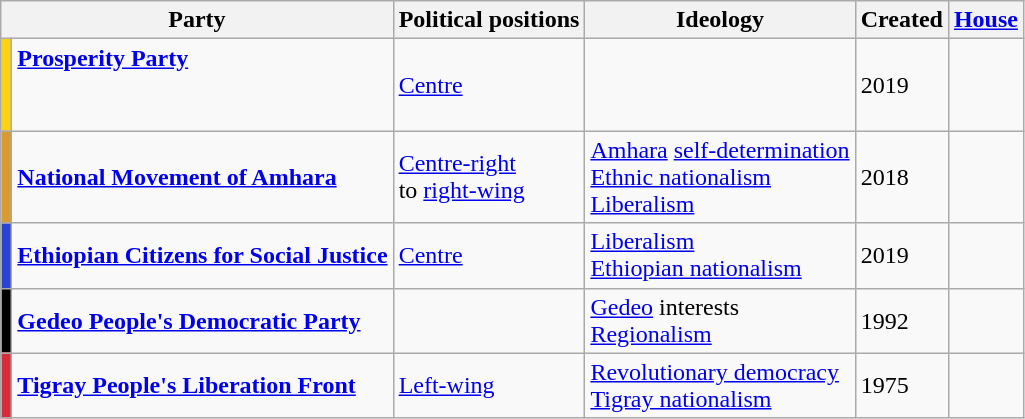<table class="wikitable">
<tr>
<th colspan=2>Party</th>
<th>Political positions</th>
<th>Ideology</th>
<th>Created</th>
<th><a href='#'>House</a></th>
</tr>
<tr>
<td bgcolor=#F9D416></td>
<td><strong><a href='#'>Prosperity Party</a></strong><br><small><br><br></small></td>
<td><a href='#'>Centre</a></td>
<td></td>
<td>2019</td>
<td></td>
</tr>
<tr>
<td bgcolor=#D99A30></td>
<td><strong><a href='#'>National Movement of Amhara</a></strong><br><small></small></td>
<td><a href='#'>Centre-right</a><br>to <a href='#'>right-wing</a></td>
<td><a href='#'>Amhara</a> <a href='#'>self-determination</a><br><a href='#'>Ethnic nationalism</a><br><a href='#'>Liberalism</a></td>
<td>2018</td>
<td></td>
</tr>
<tr>
<td bgcolor=#2A43D2></td>
<td><strong><a href='#'>Ethiopian Citizens for Social Justice</a></strong><br><small></small></td>
<td><a href='#'>Centre</a></td>
<td><a href='#'>Liberalism</a><br><a href='#'>Ethiopian nationalism</a></td>
<td>2019</td>
<td></td>
</tr>
<tr>
<td bgcolor=black></td>
<td><strong><a href='#'>Gedeo People's Democratic Party</a></strong></td>
<td></td>
<td><a href='#'>Gedeo</a> interests<br><a href='#'>Regionalism</a></td>
<td>1992</td>
<td></td>
</tr>
<tr>
<td bgcolor=#D52D3A></td>
<td><strong><a href='#'>Tigray People's Liberation Front</a></strong><br><small></small></td>
<td><a href='#'>Left-wing</a></td>
<td><a href='#'>Revolutionary democracy</a><br><a href='#'>Tigray nationalism</a></td>
<td>1975</td>
<td></td>
</tr>
</table>
